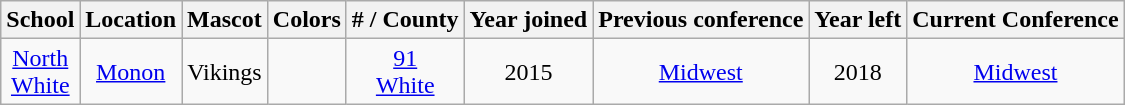<table class="wikitable" style="text-align:center;">
<tr>
<th>School</th>
<th>Location</th>
<th>Mascot</th>
<th>Colors</th>
<th># / County</th>
<th>Year joined</th>
<th>Previous conference</th>
<th>Year left</th>
<th>Current Conference</th>
</tr>
<tr>
<td><a href='#'>North <br> White</a></td>
<td><a href='#'>Monon</a></td>
<td>Vikings</td>
<td>  </td>
<td><a href='#'>91 <br> White</a></td>
<td>2015</td>
<td><a href='#'>Midwest</a></td>
<td>2018</td>
<td><a href='#'>Midwest</a></td>
</tr>
</table>
